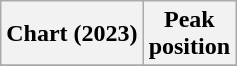<table class="wikitable plainrowheaders" style="text-align:center">
<tr>
<th scope="col">Chart (2023)</th>
<th scope="col">Peak<br>position</th>
</tr>
<tr>
</tr>
</table>
